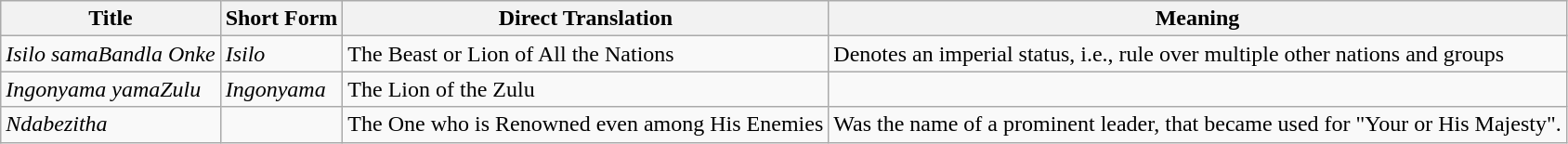<table class="wikitable">
<tr>
<th>Title</th>
<th>Short Form</th>
<th>Direct Translation</th>
<th>Meaning</th>
</tr>
<tr>
<td><em>Isilo samaBandla Onke</em></td>
<td><em>Isilo</em></td>
<td>The Beast or Lion of All the Nations</td>
<td>Denotes an imperial status, i.e., rule over multiple other nations and groups</td>
</tr>
<tr>
<td><em>Ingonyama yamaZulu</em></td>
<td><em>Ingonyama</em></td>
<td>The Lion of the Zulu</td>
<td></td>
</tr>
<tr>
<td><em>Ndabezitha</em></td>
<td></td>
<td>The One who is Renowned even among His Enemies</td>
<td>Was the name of a prominent leader, that became used for "Your or His Majesty".</td>
</tr>
</table>
